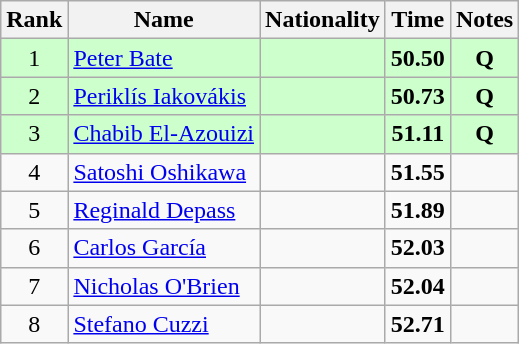<table class="wikitable sortable" style="text-align:center">
<tr>
<th>Rank</th>
<th>Name</th>
<th>Nationality</th>
<th>Time</th>
<th>Notes</th>
</tr>
<tr bgcolor=ccffcc>
<td>1</td>
<td align=left><a href='#'>Peter Bate</a></td>
<td align=left></td>
<td><strong>50.50</strong></td>
<td><strong>Q</strong></td>
</tr>
<tr bgcolor=ccffcc>
<td>2</td>
<td align=left><a href='#'>Periklís Iakovákis</a></td>
<td align=left></td>
<td><strong>50.73</strong></td>
<td><strong>Q</strong></td>
</tr>
<tr bgcolor=ccffcc>
<td>3</td>
<td align=left><a href='#'>Chabib El-Azouizi</a></td>
<td align=left></td>
<td><strong>51.11</strong></td>
<td><strong>Q</strong></td>
</tr>
<tr>
<td>4</td>
<td align=left><a href='#'>Satoshi Oshikawa</a></td>
<td align=left></td>
<td><strong>51.55</strong></td>
<td></td>
</tr>
<tr>
<td>5</td>
<td align=left><a href='#'>Reginald Depass</a></td>
<td align=left></td>
<td><strong>51.89</strong></td>
<td></td>
</tr>
<tr>
<td>6</td>
<td align=left><a href='#'>Carlos García</a></td>
<td align=left></td>
<td><strong>52.03</strong></td>
<td></td>
</tr>
<tr>
<td>7</td>
<td align=left><a href='#'>Nicholas O'Brien</a></td>
<td align=left></td>
<td><strong>52.04</strong></td>
<td></td>
</tr>
<tr>
<td>8</td>
<td align=left><a href='#'>Stefano Cuzzi</a></td>
<td align=left></td>
<td><strong>52.71</strong></td>
<td></td>
</tr>
</table>
